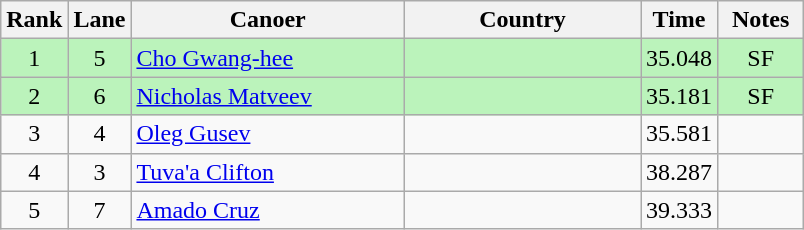<table class="wikitable" style="text-align:center;">
<tr>
<th width=30>Rank</th>
<th width=30>Lane</th>
<th width=175>Canoer</th>
<th width=150>Country</th>
<th width=30>Time</th>
<th width=50>Notes</th>
</tr>
<tr bgcolor=bbf3bb>
<td>1</td>
<td>5</td>
<td align=left><a href='#'>Cho Gwang-hee</a></td>
<td align=left></td>
<td>35.048</td>
<td>SF</td>
</tr>
<tr bgcolor=bbf3bb>
<td>2</td>
<td>6</td>
<td align=left><a href='#'>Nicholas Matveev</a></td>
<td align=left></td>
<td>35.181</td>
<td>SF</td>
</tr>
<tr>
<td>3</td>
<td>4</td>
<td align=left><a href='#'>Oleg Gusev</a></td>
<td align=left></td>
<td>35.581</td>
<td></td>
</tr>
<tr>
<td>4</td>
<td>3</td>
<td align=left><a href='#'>Tuva'a Clifton</a></td>
<td align=left></td>
<td>38.287</td>
<td></td>
</tr>
<tr>
<td>5</td>
<td>7</td>
<td align=left><a href='#'>Amado Cruz</a></td>
<td align=left></td>
<td>39.333</td>
<td></td>
</tr>
</table>
